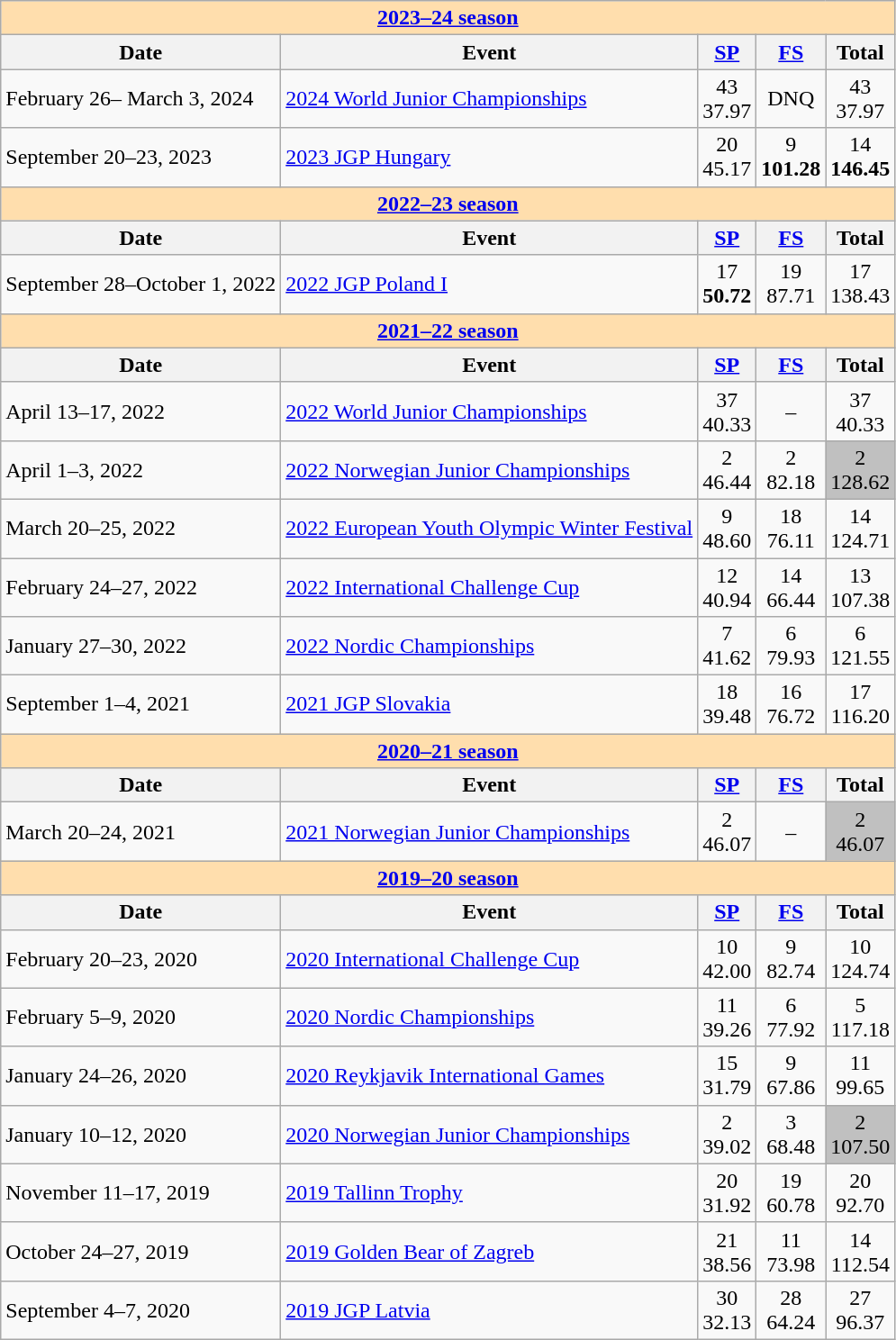<table class="wikitable">
<tr>
<th style="background-color: #ffdead; " colspan=6 align=center><a href='#'>2023–24 season</a></th>
</tr>
<tr>
<th>Date</th>
<th>Event</th>
<th><a href='#'>SP</a></th>
<th><a href='#'>FS</a></th>
<th>Total</th>
</tr>
<tr>
<td>February 26– March 3, 2024</td>
<td><a href='#'>2024 World Junior Championships</a></td>
<td align=center>43 <br> 37.97</td>
<td align=center>DNQ</td>
<td align=center>43 <br> 37.97</td>
</tr>
<tr>
<td>September 20–23, 2023</td>
<td><a href='#'>2023 JGP Hungary</a></td>
<td align=center>20 <br> 45.17</td>
<td align=center>9 <br> <strong>101.28</strong></td>
<td align=center>14 <br> <strong>146.45</strong></td>
</tr>
<tr>
<th style="background-color: #ffdead; " colspan=6 align=center><a href='#'>2022–23 season</a></th>
</tr>
<tr>
<th>Date</th>
<th>Event</th>
<th><a href='#'>SP</a></th>
<th><a href='#'>FS</a></th>
<th>Total</th>
</tr>
<tr>
<td>September 28–October 1, 2022</td>
<td><a href='#'>2022 JGP Poland I</a></td>
<td align=center>17 <br> <strong>50.72</strong></td>
<td align=center>19 <br> 87.71</td>
<td align=center>17 <br> 138.43</td>
</tr>
<tr>
<th style="background-color: #ffdead; " colspan=6 align=center><a href='#'>2021–22 season</a></th>
</tr>
<tr>
<th>Date</th>
<th>Event</th>
<th><a href='#'>SP</a></th>
<th><a href='#'>FS</a></th>
<th>Total</th>
</tr>
<tr>
<td>April 13–17, 2022</td>
<td><a href='#'>2022 World Junior Championships</a></td>
<td align=center>37 <br> 40.33</td>
<td align=center>–</td>
<td align=center>37 <br> 40.33</td>
</tr>
<tr>
<td>April 1–3, 2022</td>
<td><a href='#'>2022 Norwegian Junior Championships</a></td>
<td align=center>2 <br> 46.44</td>
<td align=center>2 <br> 82.18</td>
<td align=center bgcolor=silver>2 <br> 128.62</td>
</tr>
<tr>
<td>March 20–25, 2022</td>
<td><a href='#'>2022 European Youth Olympic Winter Festival</a></td>
<td align=center>9 <br> 48.60</td>
<td align=center>18 <br> 76.11</td>
<td align=center>14 <br> 124.71</td>
</tr>
<tr>
<td>February 24–27, 2022</td>
<td><a href='#'>2022 International Challenge Cup</a></td>
<td align=center>12 <br> 40.94</td>
<td align=center>14 <br> 66.44</td>
<td align=center>13 <br> 107.38</td>
</tr>
<tr>
<td>January 27–30, 2022</td>
<td><a href='#'>2022 Nordic Championships</a></td>
<td align=center>7 <br> 41.62</td>
<td align=center>6 <br> 79.93</td>
<td align=center>6 <br>	121.55</td>
</tr>
<tr>
<td>September 1–4, 2021</td>
<td><a href='#'>2021 JGP Slovakia</a></td>
<td align=center>18 <br> 39.48</td>
<td align=center>16 <br> 76.72</td>
<td align=center>17 <br> 116.20</td>
</tr>
<tr>
<th style="background-color: #ffdead; " colspan=6 align=center><a href='#'>2020–21 season</a></th>
</tr>
<tr>
<th>Date</th>
<th>Event</th>
<th><a href='#'>SP</a></th>
<th><a href='#'>FS</a></th>
<th>Total</th>
</tr>
<tr>
<td>March 20–24, 2021</td>
<td><a href='#'>2021 Norwegian Junior Championships</a></td>
<td align=center>2 <br> 46.07</td>
<td align=center>–</td>
<td align=center bgcolor=silver>2 <br> 46.07</td>
</tr>
<tr>
<th style="background-color: #ffdead; " colspan=6 align=center><a href='#'>2019–20 season</a></th>
</tr>
<tr>
<th>Date</th>
<th>Event</th>
<th><a href='#'>SP</a></th>
<th><a href='#'>FS</a></th>
<th>Total</th>
</tr>
<tr>
<td>February 20–23, 2020</td>
<td><a href='#'>2020 International Challenge Cup</a></td>
<td align=center>10 <br> 42.00</td>
<td align=center>9 <br> 82.74</td>
<td align=center>10 <br> 124.74</td>
</tr>
<tr>
<td>February 5–9, 2020</td>
<td><a href='#'>2020 Nordic Championships</a></td>
<td align=center>11 <br> 39.26</td>
<td align=center>6 <br> 77.92</td>
<td align=center>5 <br> 117.18</td>
</tr>
<tr>
<td>January 24–26, 2020</td>
<td><a href='#'>2020 Reykjavik International Games</a></td>
<td align=center>15 <br> 31.79</td>
<td align=center>9 <br> 67.86</td>
<td align=center>11 <br> 99.65</td>
</tr>
<tr>
<td>January 10–12, 2020</td>
<td><a href='#'>2020 Norwegian Junior Championships</a></td>
<td align=center>2 <br> 39.02</td>
<td align=center>3 <br> 68.48</td>
<td align=center bgcolor=silver>2 <br> 107.50</td>
</tr>
<tr>
<td>November 11–17, 2019</td>
<td><a href='#'>2019 Tallinn Trophy</a></td>
<td align=center>20 <br> 31.92</td>
<td align=center>19 <br> 60.78</td>
<td align=center>20 <br> 92.70</td>
</tr>
<tr>
<td>October 24–27, 2019</td>
<td><a href='#'>2019 Golden Bear of Zagreb</a></td>
<td align=center>21 <br> 38.56</td>
<td align=center>11 <br> 73.98</td>
<td align=center>14 <br> 112.54</td>
</tr>
<tr>
<td>September 4–7, 2020</td>
<td><a href='#'>2019 JGP Latvia</a></td>
<td align=center>30 <br> 32.13</td>
<td align=center>28 <br> 64.24</td>
<td align=center>27 <br> 96.37</td>
</tr>
</table>
